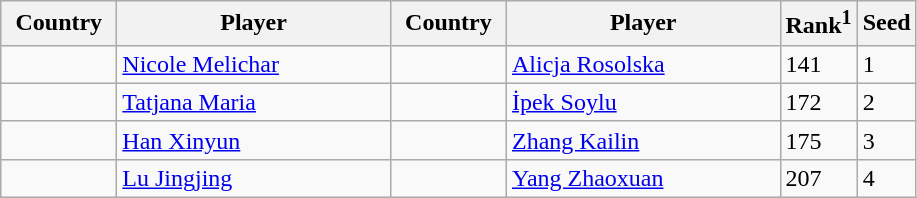<table class="sortable wikitable">
<tr>
<th width="70">Country</th>
<th width="175">Player</th>
<th width="70">Country</th>
<th width="175">Player</th>
<th>Rank<sup>1</sup></th>
<th>Seed</th>
</tr>
<tr>
<td></td>
<td><a href='#'>Nicole Melichar</a></td>
<td></td>
<td><a href='#'>Alicja Rosolska</a></td>
<td>141</td>
<td>1</td>
</tr>
<tr>
<td></td>
<td><a href='#'>Tatjana Maria</a></td>
<td></td>
<td><a href='#'>İpek Soylu</a></td>
<td>172</td>
<td>2</td>
</tr>
<tr>
<td></td>
<td><a href='#'>Han Xinyun</a></td>
<td></td>
<td><a href='#'>Zhang Kailin</a></td>
<td>175</td>
<td>3</td>
</tr>
<tr>
<td></td>
<td><a href='#'>Lu Jingjing</a></td>
<td></td>
<td><a href='#'>Yang Zhaoxuan</a></td>
<td>207</td>
<td>4</td>
</tr>
</table>
